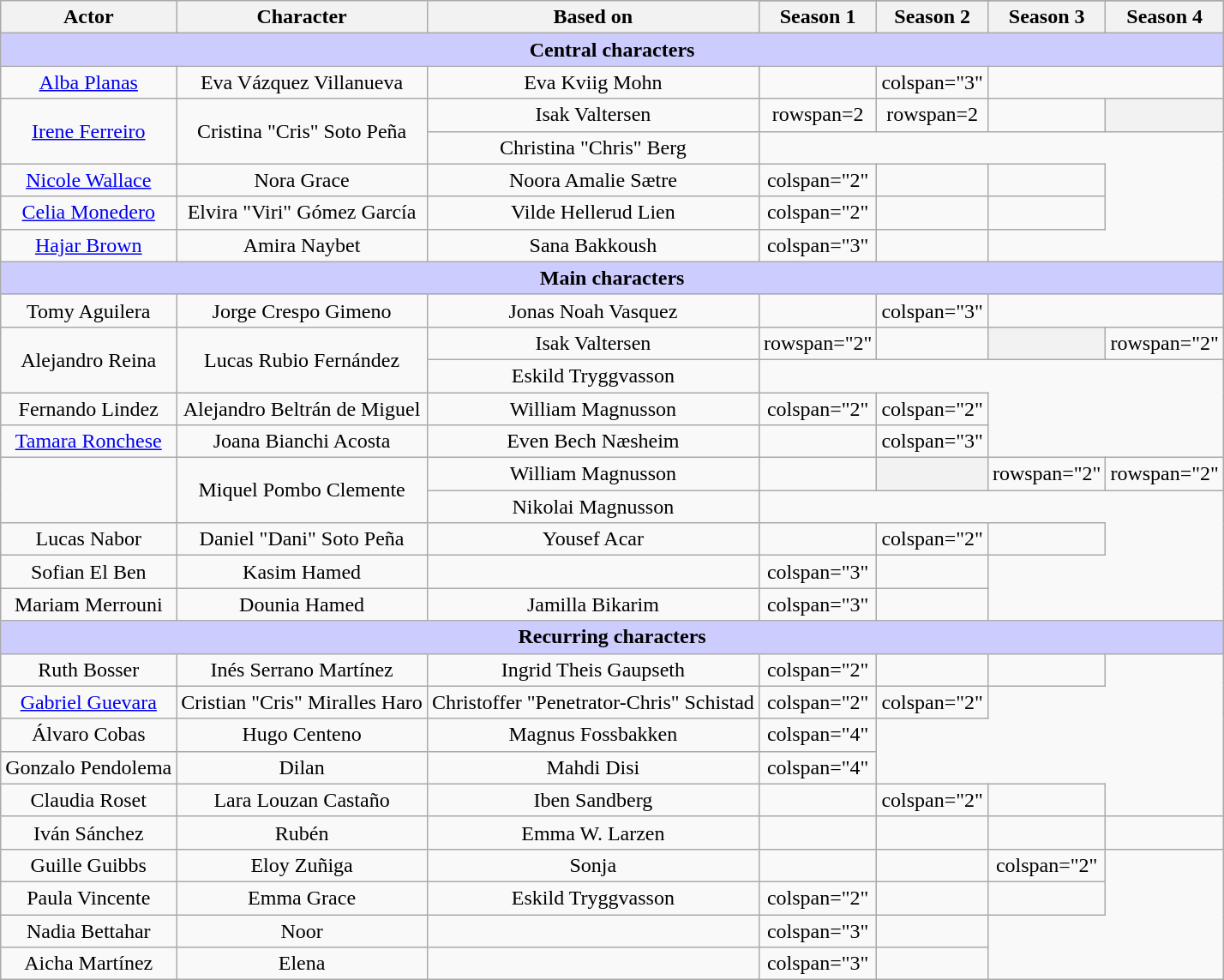<table class = "wikitable" style="text-align:center">
<tr>
<th rowspan=2>Actor</th>
<th rowspan=2>Character</th>
<th rowspan=2>Based on</th>
</tr>
<tr>
<th style="width:6">Season 1</th>
<th style="width:6">Season 2</th>
<th style="width:6">Season 3</th>
<th style="width:6">Season 4</th>
</tr>
<tr>
<td scope="row" colspan="7" style="background-color:#ccccff"><strong>Central characters</strong></td>
</tr>
<tr>
<td><a href='#'>Alba Planas</a></td>
<td>Eva Vázquez Villanueva</td>
<td>Eva Kviig Mohn</td>
<td></td>
<td>colspan="3" </td>
</tr>
<tr>
<td rowspan=2><a href='#'>Irene Ferreiro</a></td>
<td rowspan=2>Cristina "Cris" Soto Peña</td>
<td>Isak Valtersen</td>
<td>rowspan=2 </td>
<td>rowspan=2 </td>
<td><th></th></td>
</tr>
<tr>
<td>Christina "Chris" Berg</td>
</tr>
<tr>
<td><a href='#'>Nicole Wallace</a></td>
<td>Nora Grace</td>
<td>Noora Amalie Sætre</td>
<td>colspan="2" </td>
<td></td>
<td></td>
</tr>
<tr>
<td><a href='#'>Celia Monedero</a></td>
<td>Elvira "Viri" Gómez García</td>
<td>Vilde Hellerud Lien</td>
<td>colspan="2" </td>
<td></td>
<td></td>
</tr>
<tr>
<td><a href='#'>Hajar Brown</a></td>
<td>Amira Naybet</td>
<td>Sana Bakkoush</td>
<td>colspan="3" </td>
<td></td>
</tr>
<tr>
<td scope="row" colspan="7" style="background-color:#ccccff;"><strong>Main characters</strong></td>
</tr>
<tr>
<td>Tomy Aguilera</td>
<td>Jorge Crespo Gimeno</td>
<td>Jonas Noah Vasquez</td>
<td></td>
<td>colspan="3" </td>
</tr>
<tr>
<td rowspan=2>Alejandro Reina</td>
<td rowspan=2>Lucas Rubio Fernández</td>
<td>Isak Valtersen</td>
<td>rowspan="2" </td>
<td><th></th></td>
<td>rowspan="2" </td>
</tr>
<tr>
<td>Eskild Tryggvasson</td>
</tr>
<tr>
<td>Fernando Lindez</td>
<td>Alejandro Beltrán de Miguel</td>
<td>William Magnusson</td>
<td>colspan="2" </td>
<td>colspan="2" </td>
</tr>
<tr>
<td><a href='#'>Tamara Ronchese</a></td>
<td>Joana Bianchi Acosta</td>
<td>Even Bech Næsheim</td>
<td></td>
<td>colspan="3" </td>
</tr>
<tr>
<td rowspan=2></td>
<td rowspan=2>Miquel Pombo Clemente</td>
<td>William Magnusson</td>
<td><th></th></td>
<td>rowspan="2" </td>
<td>rowspan="2" </td>
</tr>
<tr>
<td>Nikolai Magnusson</td>
</tr>
<tr>
<td>Lucas Nabor</td>
<td>Daniel "Dani" Soto Peña</td>
<td>Yousef Acar</td>
<td></td>
<td>colspan="2" </td>
<td></td>
</tr>
<tr>
<td>Sofian El Ben</td>
<td>Kasim Hamed</td>
<td></td>
<td>colspan="3" </td>
<td></td>
</tr>
<tr>
<td>Mariam Merrouni</td>
<td>Dounia Hamed</td>
<td>Jamilla Bikarim</td>
<td>colspan="3" </td>
<td></td>
</tr>
<tr>
<td scope="row" colspan="7" style="background-color:#ccccff;"><strong>Recurring characters</strong></td>
</tr>
<tr>
<td>Ruth Bosser</td>
<td>Inés Serrano Martínez</td>
<td>Ingrid Theis Gaupseth</td>
<td>colspan="2" </td>
<td></td>
<td></td>
</tr>
<tr>
<td><a href='#'>Gabriel Guevara</a></td>
<td>Cristian "Cris" Miralles Haro</td>
<td>Christoffer "Penetrator-Chris" Schistad</td>
<td>colspan="2" </td>
<td>colspan="2" </td>
</tr>
<tr>
<td>Álvaro Cobas</td>
<td>Hugo Centeno</td>
<td>Magnus Fossbakken</td>
<td>colspan="4" </td>
</tr>
<tr>
<td>Gonzalo Pendolema</td>
<td>Dilan</td>
<td>Mahdi Disi</td>
<td>colspan="4" </td>
</tr>
<tr>
<td>Claudia Roset</td>
<td>Lara Louzan Castaño</td>
<td>Iben Sandberg</td>
<td></td>
<td>colspan="2" </td>
<td></td>
</tr>
<tr>
<td>Iván Sánchez</td>
<td>Rubén</td>
<td>Emma W. Larzen</td>
<td></td>
<td></td>
<td></td>
<td></td>
</tr>
<tr>
<td>Guille Guibbs</td>
<td>Eloy Zuñiga</td>
<td>Sonja</td>
<td></td>
<td></td>
<td>colspan="2" </td>
</tr>
<tr>
<td>Paula Vincente</td>
<td>Emma Grace</td>
<td>Eskild Tryggvasson</td>
<td>colspan="2" </td>
<td></td>
<td></td>
</tr>
<tr>
<td>Nadia Bettahar</td>
<td>Noor</td>
<td></td>
<td>colspan="3" </td>
<td></td>
</tr>
<tr>
<td>Aicha Martínez</td>
<td>Elena</td>
<td></td>
<td>colspan="3" </td>
<td></td>
</tr>
</table>
